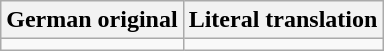<table class="wikitable">
<tr>
<th>German original</th>
<th>Literal translation</th>
</tr>
<tr style="vertical-align:top; white-space:nowrap;">
<td></td>
<td></td>
</tr>
</table>
